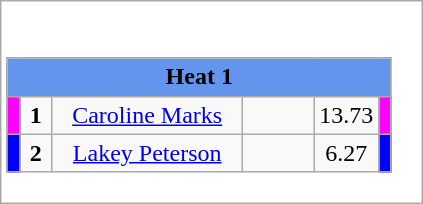<table class="wikitable" style="background:#fff;">
<tr>
<td><div><br><table class="wikitable">
<tr>
<td colspan="6" style="text-align:center; background:#6495ed;"><strong>Heat 1</strong></td>
</tr>
<tr>
<td style="width:01px; background: fuchsia"></td>
<td style="width:14px; text-align:center;"><strong>1</strong></td>
<td style="width:120px; text-align:center;"><a href='#'>Caroline Marks</a></td>
<td style="width:40px; text-align:center;"></td>
<td style="width:20px; text-align:center;">13.73</td>
<td style="width:01px; background: fuchsia"></td>
</tr>
<tr>
<td style="width:01px; background: #00f;"></td>
<td style="width:14px; text-align:center;"><strong>2</strong></td>
<td style="width:120px; text-align:center;"><a href='#'>Lakey Peterson</a></td>
<td style="width:40px; text-align:center;"></td>
<td style="width:20px; text-align:center;">6.27</td>
<td style="width:01px; background: #00f;"></td>
</tr>
</table>
</div></td>
</tr>
</table>
